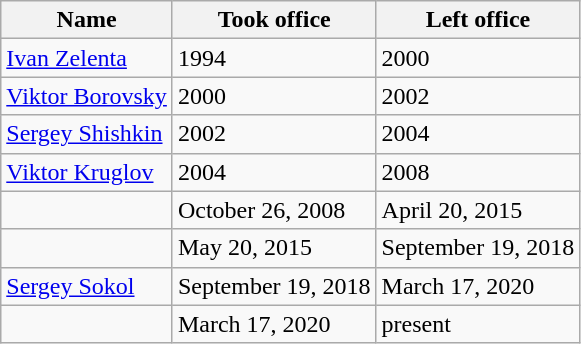<table class="wikitable">
<tr>
<th>Name</th>
<th>Took office</th>
<th>Left office</th>
</tr>
<tr>
<td><a href='#'>Ivan Zelenta</a></td>
<td>1994</td>
<td>2000</td>
</tr>
<tr>
<td><a href='#'>Viktor Borovsky</a></td>
<td>2000</td>
<td>2002</td>
</tr>
<tr>
<td><a href='#'>Sergey Shishkin</a></td>
<td>2002</td>
<td>2004</td>
</tr>
<tr>
<td><a href='#'>Viktor Kruglov</a></td>
<td>2004</td>
<td>2008</td>
</tr>
<tr>
<td></td>
<td>October 26, 2008</td>
<td>April 20, 2015</td>
</tr>
<tr>
<td></td>
<td>May 20, 2015</td>
<td>September 19, 2018</td>
</tr>
<tr>
<td><a href='#'>Sergey Sokol</a></td>
<td>September 19, 2018</td>
<td>March 17, 2020</td>
</tr>
<tr>
<td></td>
<td>March 17, 2020</td>
<td>present</td>
</tr>
</table>
